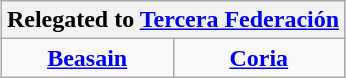<table class="wikitable" style="text-align: center; margin: 0 auto;">
<tr>
<th colspan="2">Relegated to <a href='#'>Tercera Federación</a></th>
</tr>
<tr>
<td width=50%><strong><a href='#'>Beasain</a></strong></td>
<td width=50%><strong><a href='#'>Coria</a></strong></td>
</tr>
</table>
